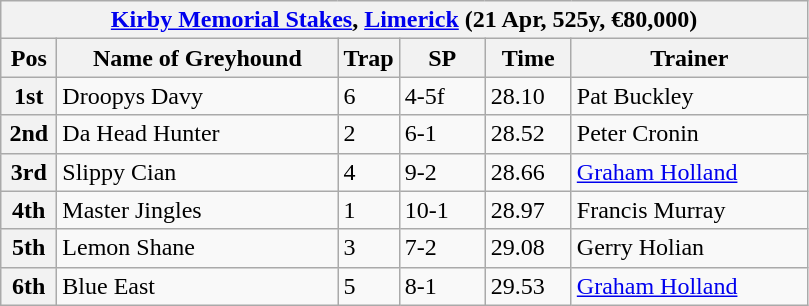<table class="wikitable">
<tr>
<th colspan="6"><a href='#'>Kirby Memorial Stakes</a>, <a href='#'>Limerick</a> (21 Apr, 525y, €80,000)</th>
</tr>
<tr>
<th width=30>Pos</th>
<th width=180>Name of Greyhound</th>
<th width=30>Trap</th>
<th width=50>SP</th>
<th width=50>Time</th>
<th width=150>Trainer</th>
</tr>
<tr>
<th>1st</th>
<td>Droopys Davy </td>
<td>6</td>
<td>4-5f</td>
<td>28.10</td>
<td>Pat Buckley</td>
</tr>
<tr>
<th>2nd</th>
<td>Da Head Hunter</td>
<td>2</td>
<td>6-1</td>
<td>28.52</td>
<td>Peter Cronin</td>
</tr>
<tr>
<th>3rd</th>
<td>Slippy Cian</td>
<td>4</td>
<td>9-2</td>
<td>28.66</td>
<td><a href='#'>Graham Holland</a></td>
</tr>
<tr>
<th>4th</th>
<td>Master Jingles</td>
<td>1</td>
<td>10-1</td>
<td>28.97</td>
<td>Francis Murray</td>
</tr>
<tr>
<th>5th</th>
<td>Lemon Shane</td>
<td>3</td>
<td>7-2</td>
<td>29.08</td>
<td>Gerry Holian</td>
</tr>
<tr>
<th>6th</th>
<td>Blue East</td>
<td>5</td>
<td>8-1</td>
<td>29.53</td>
<td><a href='#'>Graham Holland</a></td>
</tr>
</table>
